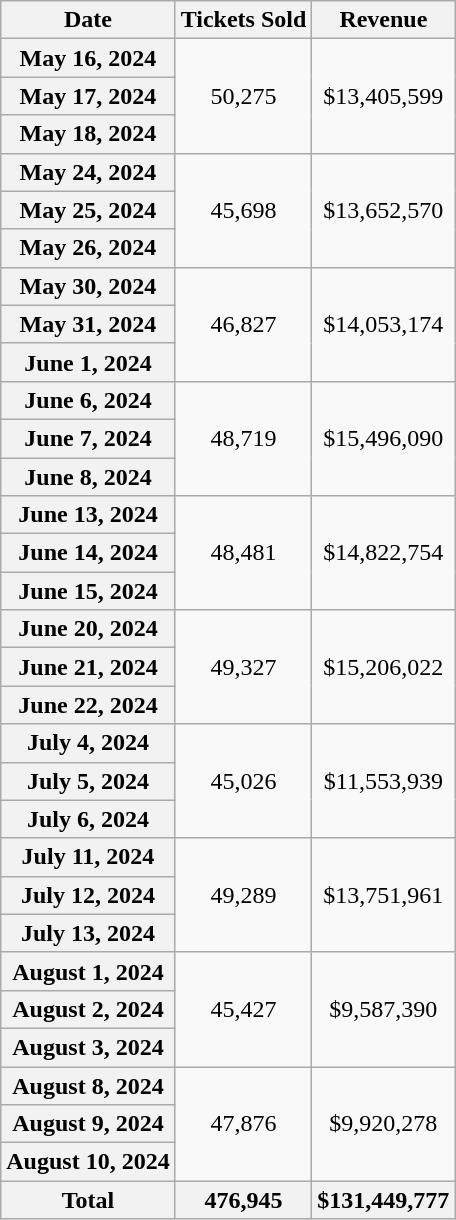<table class="wikitable plainrowheaders" style="text-align:center;">
<tr>
<th scope="col">Date</th>
<th scope="col">Tickets Sold</th>
<th scope="col">Revenue</th>
</tr>
<tr>
<th scope="row">May 16, 2024</th>
<td rowspan="3">50,275</td>
<td rowspan="3">$13,405,599</td>
</tr>
<tr>
<th scope="row">May 17, 2024</th>
</tr>
<tr>
<th scope="row">May 18, 2024</th>
</tr>
<tr>
<th scope="row">May 24, 2024</th>
<td rowspan="3">45,698</td>
<td rowspan="3">$13,652,570</td>
</tr>
<tr>
<th scope="row">May 25, 2024</th>
</tr>
<tr>
<th scope="row">May 26, 2024</th>
</tr>
<tr>
<th scope="row">May 30, 2024</th>
<td rowspan="3">46,827</td>
<td rowspan="3">$14,053,174</td>
</tr>
<tr>
<th scope="row">May 31, 2024</th>
</tr>
<tr>
<th scope="row">June 1, 2024</th>
</tr>
<tr>
<th scope="row">June 6, 2024</th>
<td rowspan="3">48,719</td>
<td rowspan="3">$15,496,090</td>
</tr>
<tr>
<th scope="row">June 7, 2024</th>
</tr>
<tr>
<th scope="row">June 8, 2024</th>
</tr>
<tr>
<th scope="row">June 13, 2024</th>
<td rowspan="3">48,481</td>
<td rowspan="3">$14,822,754</td>
</tr>
<tr>
<th scope="row">June 14, 2024</th>
</tr>
<tr>
<th scope="row">June 15, 2024</th>
</tr>
<tr>
<th scope="row">June 20, 2024</th>
<td rowspan="3">49,327</td>
<td rowspan="3">$15,206,022</td>
</tr>
<tr>
<th scope="row">June 21, 2024</th>
</tr>
<tr>
<th scope="row">June 22, 2024</th>
</tr>
<tr>
<th scope="row">July 4, 2024</th>
<td rowspan="3">45,026</td>
<td rowspan="3">$11,553,939</td>
</tr>
<tr>
<th scope="row">July 5, 2024</th>
</tr>
<tr>
<th scope="row">July 6, 2024</th>
</tr>
<tr>
<th scope="row">July 11, 2024</th>
<td rowspan="3">49,289</td>
<td rowspan="3">$13,751,961</td>
</tr>
<tr>
<th scope="row">July 12, 2024</th>
</tr>
<tr>
<th scope="row">July 13, 2024</th>
</tr>
<tr>
<th scope="row">August 1, 2024</th>
<td rowspan="3">45,427</td>
<td rowspan="3">$9,587,390</td>
</tr>
<tr>
<th scope="row">August 2, 2024</th>
</tr>
<tr>
<th scope="row">August 3, 2024</th>
</tr>
<tr>
<th scope="row">August 8, 2024</th>
<td rowspan="3">47,876</td>
<td rowspan="3">$9,920,278</td>
</tr>
<tr>
<th scope="row">August 9, 2024</th>
</tr>
<tr>
<th scope="row">August 10, 2024</th>
</tr>
<tr>
<th>Total</th>
<th>476,945</th>
<th>$131,449,777</th>
</tr>
</table>
